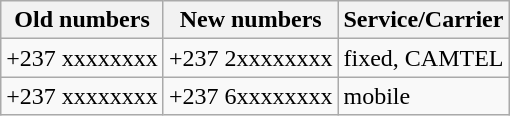<table class="wikitable" border=1>
<tr>
<th>Old numbers</th>
<th>New numbers</th>
<th>Service/Carrier</th>
</tr>
<tr>
<td>+237 xxxxxxxx</td>
<td>+237 2xxxxxxxx</td>
<td>fixed, CAMTEL</td>
</tr>
<tr>
<td>+237 xxxxxxxx</td>
<td>+237 6xxxxxxxx</td>
<td>mobile</td>
</tr>
</table>
